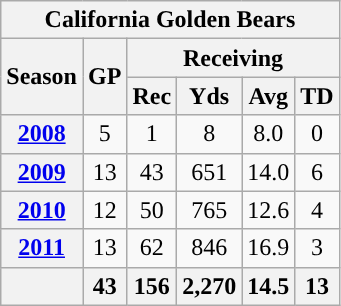<table class="wikitable" style="text-align:center;">
<tr>
<th colspan="15">California Golden Bears</th>
</tr>
<tr>
<th rowspan="2">Season</th>
<th rowspan="2">GP</th>
<th colspan="4">Receiving</th>
</tr>
<tr>
<th>Rec</th>
<th>Yds</th>
<th>Avg</th>
<th>TD</th>
</tr>
<tr>
<th><a href='#'>2008</a></th>
<td>5</td>
<td>1</td>
<td>8</td>
<td>8.0</td>
<td>0</td>
</tr>
<tr>
<th><a href='#'>2009</a></th>
<td>13</td>
<td>43</td>
<td>651</td>
<td>14.0</td>
<td>6</td>
</tr>
<tr>
<th><a href='#'>2010</a></th>
<td>12</td>
<td>50</td>
<td>765</td>
<td>12.6</td>
<td>4</td>
</tr>
<tr>
<th><a href='#'>2011</a></th>
<td>13</td>
<td>62</td>
<td>846</td>
<td>16.9</td>
<td>3</td>
</tr>
<tr>
<th></th>
<th>43</th>
<th>156</th>
<th>2,270</th>
<th>14.5</th>
<th>13</th>
</tr>
</table>
